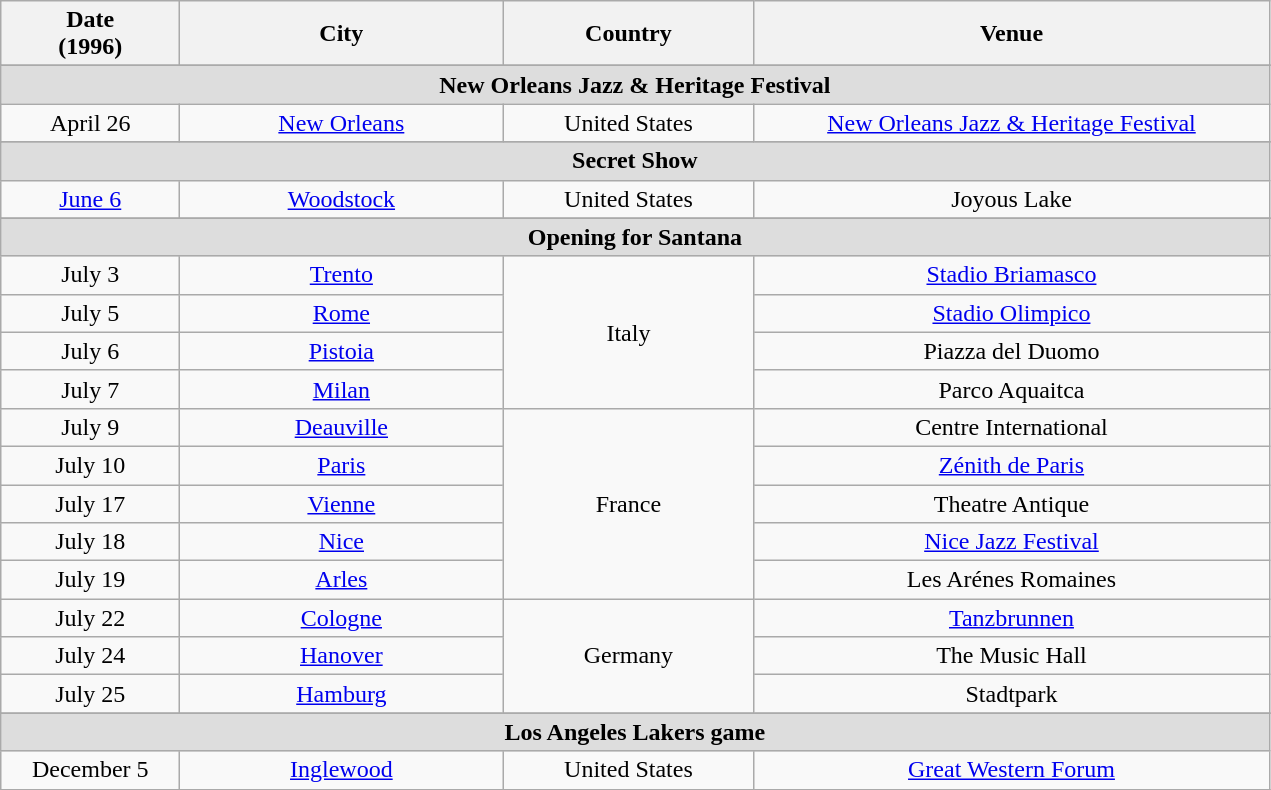<table class="wikitable plainrowheaders" style="text-align:center;">
<tr>
<th scope="col" style="width:7em;">Date<br>(1996)</th>
<th scope="col" style="width:13em;">City</th>
<th scope="col" style="width:10em;">Country</th>
<th scope="col" style="width:21em;">Venue</th>
</tr>
<tr>
</tr>
<tr style="background:#ddd;">
<td colspan="4" style="text-align:center;"><strong>New Orleans Jazz & Heritage Festival</strong></td>
</tr>
<tr>
<td>April 26</td>
<td><a href='#'>New Orleans</a></td>
<td>United States</td>
<td><a href='#'>New Orleans Jazz & Heritage Festival</a></td>
</tr>
<tr>
</tr>
<tr style="background:#ddd;">
<td colspan="4" style="text-align:center;"><strong>Secret Show</strong></td>
</tr>
<tr>
<td><a href='#'>June 6</a></td>
<td><a href='#'>Woodstock</a></td>
<td>United States</td>
<td>Joyous Lake</td>
</tr>
<tr>
</tr>
<tr style="background:#ddd;">
<td colspan="4" style="text-align:center;"><strong>Opening for Santana</strong></td>
</tr>
<tr>
<td>July 3</td>
<td><a href='#'>Trento</a></td>
<td rowspan="4">Italy</td>
<td><a href='#'>Stadio Briamasco</a></td>
</tr>
<tr>
<td>July 5</td>
<td><a href='#'>Rome</a></td>
<td><a href='#'>Stadio Olimpico</a></td>
</tr>
<tr>
<td>July 6</td>
<td><a href='#'>Pistoia</a></td>
<td>Piazza del Duomo</td>
</tr>
<tr>
<td>July 7</td>
<td><a href='#'>Milan</a></td>
<td>Parco Aquaitca</td>
</tr>
<tr>
<td>July 9</td>
<td><a href='#'>Deauville</a></td>
<td rowspan="5">France</td>
<td>Centre International</td>
</tr>
<tr>
<td>July 10</td>
<td><a href='#'>Paris</a></td>
<td><a href='#'>Zénith de Paris</a></td>
</tr>
<tr>
<td>July 17</td>
<td><a href='#'>Vienne</a></td>
<td>Theatre Antique</td>
</tr>
<tr>
<td>July 18</td>
<td><a href='#'>Nice</a></td>
<td><a href='#'>Nice Jazz Festival</a></td>
</tr>
<tr>
<td>July 19</td>
<td><a href='#'>Arles</a></td>
<td>Les Arénes Romaines</td>
</tr>
<tr>
<td>July 22</td>
<td><a href='#'>Cologne</a></td>
<td rowspan="3">Germany</td>
<td><a href='#'>Tanzbrunnen</a></td>
</tr>
<tr>
<td>July 24</td>
<td><a href='#'>Hanover</a></td>
<td>The Music Hall</td>
</tr>
<tr>
<td>July 25</td>
<td><a href='#'>Hamburg</a></td>
<td>Stadtpark</td>
</tr>
<tr>
</tr>
<tr style="background:#ddd;">
<td colspan="4" style="text-align:center;"><strong>Los Angeles Lakers game</strong></td>
</tr>
<tr>
<td>December 5</td>
<td><a href='#'>Inglewood</a></td>
<td>United States</td>
<td><a href='#'>Great Western Forum</a></td>
</tr>
<tr>
</tr>
</table>
